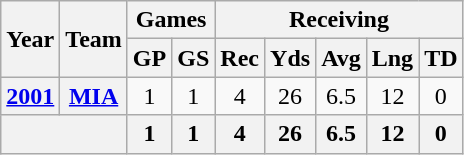<table class="wikitable" style="text-align:center">
<tr>
<th rowspan="2">Year</th>
<th rowspan="2">Team</th>
<th colspan="2">Games</th>
<th colspan="5">Receiving</th>
</tr>
<tr>
<th>GP</th>
<th>GS</th>
<th>Rec</th>
<th>Yds</th>
<th>Avg</th>
<th>Lng</th>
<th>TD</th>
</tr>
<tr>
<th><a href='#'>2001</a></th>
<th><a href='#'>MIA</a></th>
<td>1</td>
<td>1</td>
<td>4</td>
<td>26</td>
<td>6.5</td>
<td>12</td>
<td>0</td>
</tr>
<tr>
<th colspan="2"></th>
<th>1</th>
<th>1</th>
<th>4</th>
<th>26</th>
<th>6.5</th>
<th>12</th>
<th>0</th>
</tr>
</table>
